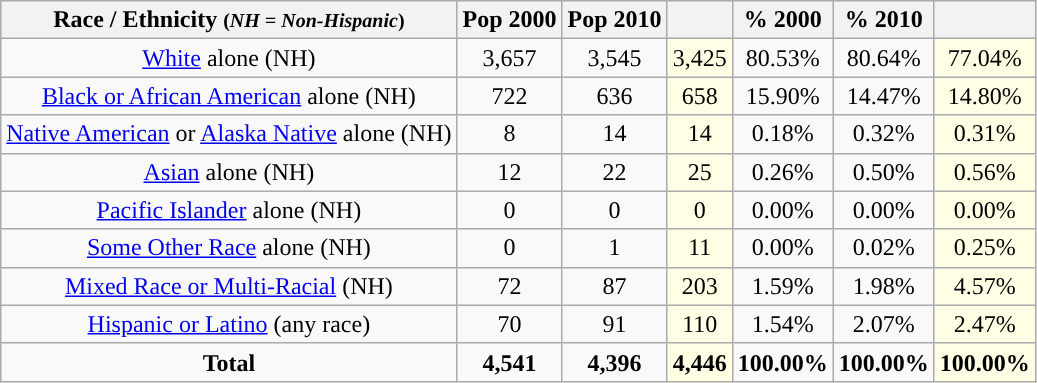<table class="wikitable" style="text-align:center;">
<tr>
<th>Race / Ethnicity <small>(<em>NH = Non-Hispanic</em>)</small></th>
<th>Pop 2000</th>
<th>Pop 2010</th>
<th></th>
<th>% 2000</th>
<th>% 2010</th>
<th></th>
</tr>
<tr>
<td><a href='#'>White</a> alone (NH)</td>
<td>3,657</td>
<td>3,545</td>
<td style='background: #ffffe6;'>3,425</td>
<td>80.53%</td>
<td>80.64%</td>
<td style='background: #ffffe6;'>77.04%</td>
</tr>
<tr>
<td><a href='#'>Black or African American</a> alone (NH)</td>
<td>722</td>
<td>636</td>
<td style='background: #ffffe6;'>658</td>
<td>15.90%</td>
<td>14.47%</td>
<td style='background: #ffffe6;'>14.80%</td>
</tr>
<tr>
<td><a href='#'>Native American</a> or <a href='#'>Alaska Native</a> alone (NH)</td>
<td>8</td>
<td>14</td>
<td style='background: #ffffe6;'>14</td>
<td>0.18%</td>
<td>0.32%</td>
<td style='background: #ffffe6;'>0.31%</td>
</tr>
<tr>
<td><a href='#'>Asian</a> alone (NH)</td>
<td>12</td>
<td>22</td>
<td style='background: #ffffe6;'>25</td>
<td>0.26%</td>
<td>0.50%</td>
<td style='background: #ffffe6;'>0.56%</td>
</tr>
<tr>
<td><a href='#'>Pacific Islander</a> alone (NH)</td>
<td>0</td>
<td>0</td>
<td style='background: #ffffe6;'>0</td>
<td>0.00%</td>
<td>0.00%</td>
<td style='background: #ffffe6;'>0.00%</td>
</tr>
<tr>
<td><a href='#'>Some Other Race</a> alone (NH)</td>
<td>0</td>
<td>1</td>
<td style='background: #ffffe6;'>11</td>
<td>0.00%</td>
<td>0.02%</td>
<td style='background: #ffffe6;'>0.25%</td>
</tr>
<tr>
<td><a href='#'>Mixed Race or Multi-Racial</a> (NH)</td>
<td>72</td>
<td>87</td>
<td style='background: #ffffe6;'>203</td>
<td>1.59%</td>
<td>1.98%</td>
<td style='background: #ffffe6;'>4.57%</td>
</tr>
<tr>
<td><a href='#'>Hispanic or Latino</a> (any race)</td>
<td>70</td>
<td>91</td>
<td style='background: #ffffe6;'>110</td>
<td>1.54%</td>
<td>2.07%</td>
<td style='background: #ffffe6;'>2.47%</td>
</tr>
<tr>
<td><strong>Total</strong></td>
<td><strong>4,541</strong></td>
<td><strong>4,396</strong></td>
<td style='background: #ffffe6;'><strong>4,446</strong></td>
<td><strong>100.00%</strong></td>
<td><strong>100.00%</strong></td>
<td style='background: #ffffe6;'><strong>100.00%</strong></td>
</tr>
</table>
